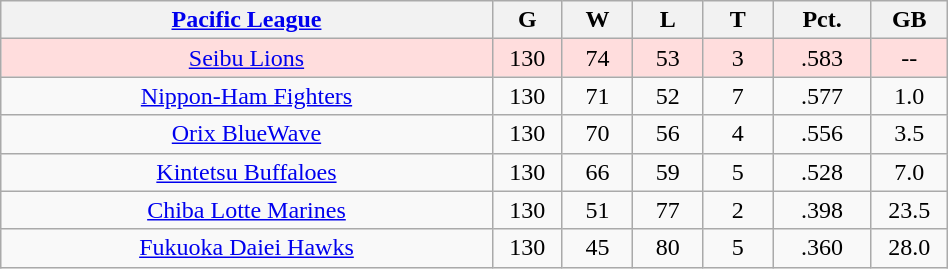<table class="wikitable"  style="width:50%; text-align:center;">
<tr>
<th style="width:35%;"><a href='#'>Pacific League</a></th>
<th style="width:5%;">G</th>
<th style="width:5%;">W</th>
<th style="width:5%;">L</th>
<th style="width:5%;">T</th>
<th style="width:7%;">Pct.</th>
<th style="width:5%;">GB</th>
</tr>
<tr style="background:#fdd;">
<td><a href='#'>Seibu Lions</a></td>
<td>130</td>
<td>74</td>
<td>53</td>
<td>3</td>
<td>.583</td>
<td>--</td>
</tr>
<tr align=center>
<td><a href='#'>Nippon-Ham Fighters</a></td>
<td>130</td>
<td>71</td>
<td>52</td>
<td>7</td>
<td>.577</td>
<td>1.0</td>
</tr>
<tr align=center>
<td><a href='#'>Orix BlueWave</a></td>
<td>130</td>
<td>70</td>
<td>56</td>
<td>4</td>
<td>.556</td>
<td>3.5</td>
</tr>
<tr align=center>
<td><a href='#'>Kintetsu Buffaloes</a></td>
<td>130</td>
<td>66</td>
<td>59</td>
<td>5</td>
<td>.528</td>
<td>7.0</td>
</tr>
<tr align=center>
<td><a href='#'>Chiba Lotte Marines</a></td>
<td>130</td>
<td>51</td>
<td>77</td>
<td>2</td>
<td>.398</td>
<td>23.5</td>
</tr>
<tr align=center>
<td><a href='#'>Fukuoka Daiei Hawks</a></td>
<td>130</td>
<td>45</td>
<td>80</td>
<td>5</td>
<td>.360</td>
<td>28.0</td>
</tr>
</table>
